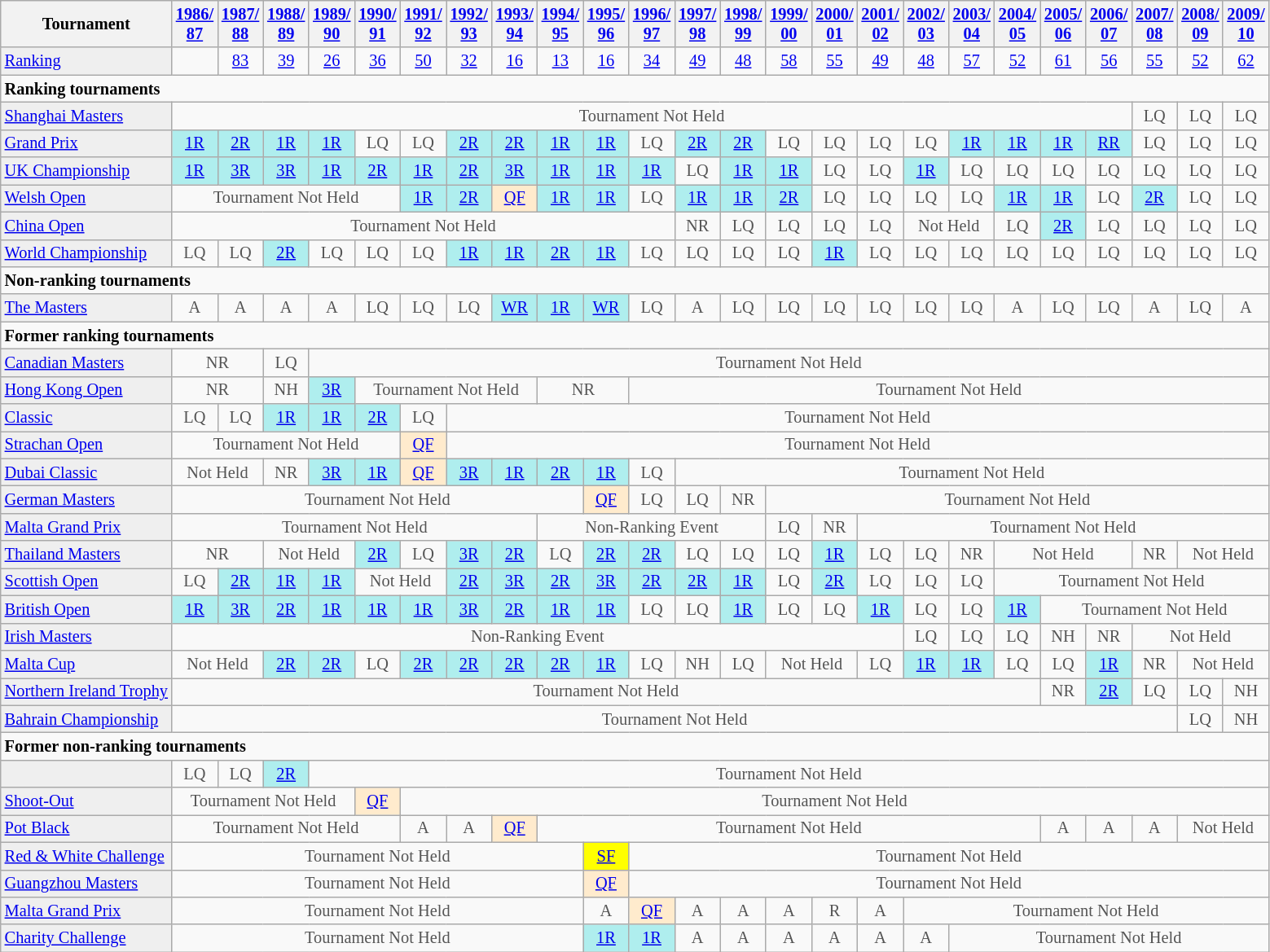<table class="wikitable" style="font-size:85%">
<tr>
<th>Tournament</th>
<th><a href='#'>1986/<br>87</a></th>
<th><a href='#'>1987/<br>88</a></th>
<th><a href='#'>1988/<br>89</a></th>
<th><a href='#'>1989/<br>90</a></th>
<th><a href='#'>1990/<br>91</a></th>
<th><a href='#'>1991/<br>92</a></th>
<th><a href='#'>1992/<br>93</a></th>
<th><a href='#'>1993/<br>94</a></th>
<th><a href='#'>1994/<br>95</a></th>
<th><a href='#'>1995/<br>96</a></th>
<th><a href='#'>1996/<br>97</a></th>
<th><a href='#'>1997/<br>98</a></th>
<th><a href='#'>1998/<br>99</a></th>
<th><a href='#'>1999/<br>00</a></th>
<th><a href='#'>2000/<br>01</a></th>
<th><a href='#'>2001/<br>02</a></th>
<th><a href='#'>2002/<br>03</a></th>
<th><a href='#'>2003/<br>04</a></th>
<th><a href='#'>2004/<br>05</a></th>
<th><a href='#'>2005/<br>06</a></th>
<th><a href='#'>2006/<br>07</a></th>
<th><a href='#'>2007/<br>08</a></th>
<th><a href='#'>2008/<br>09</a></th>
<th><a href='#'>2009/<br>10</a></th>
</tr>
<tr>
<td style="background:#EFEFEF;"><a href='#'>Ranking</a></td>
<td style="text-align:center;"></td>
<td style="text-align:center;"><a href='#'>83</a></td>
<td style="text-align:center;"><a href='#'>39</a></td>
<td style="text-align:center;"><a href='#'>26</a></td>
<td style="text-align:center;"><a href='#'>36</a></td>
<td style="text-align:center;"><a href='#'>50</a></td>
<td style="text-align:center;"><a href='#'>32</a></td>
<td style="text-align:center;"><a href='#'>16</a></td>
<td style="text-align:center;"><a href='#'>13</a></td>
<td style="text-align:center;"><a href='#'>16</a></td>
<td style="text-align:center;"><a href='#'>34</a></td>
<td style="text-align:center;"><a href='#'>49</a></td>
<td style="text-align:center;"><a href='#'>48</a></td>
<td style="text-align:center;"><a href='#'>58</a></td>
<td style="text-align:center;"><a href='#'>55</a></td>
<td style="text-align:center;"><a href='#'>49</a></td>
<td style="text-align:center;"><a href='#'>48</a></td>
<td style="text-align:center;"><a href='#'>57</a></td>
<td style="text-align:center;"><a href='#'>52</a></td>
<td style="text-align:center;"><a href='#'>61</a></td>
<td style="text-align:center;"><a href='#'>56</a></td>
<td style="text-align:center;"><a href='#'>55</a></td>
<td style="text-align:center;"><a href='#'>52</a></td>
<td style="text-align:center;"><a href='#'>62</a></td>
</tr>
<tr>
<td colspan="30"><strong>Ranking tournaments</strong></td>
</tr>
<tr>
<td style="background:#EFEFEF;"><a href='#'>Shanghai Masters</a></td>
<td colspan="21" style="text-align:center; color:#555555;">Tournament Not Held</td>
<td style="text-align:center; color:#555555;">LQ</td>
<td style="text-align:center; color:#555555;">LQ</td>
<td style="text-align:center; color:#555555;">LQ</td>
</tr>
<tr>
<td style="background:#EFEFEF;"><a href='#'>Grand Prix</a></td>
<td style="text-align:center; background:#afeeee;"><a href='#'>1R</a></td>
<td style="text-align:center; background:#afeeee;"><a href='#'>2R</a></td>
<td style="text-align:center; background:#afeeee;"><a href='#'>1R</a></td>
<td style="text-align:center; background:#afeeee;"><a href='#'>1R</a></td>
<td style="text-align:center; color:#555555;">LQ</td>
<td style="text-align:center; color:#555555;">LQ</td>
<td style="text-align:center; background:#afeeee;"><a href='#'>2R</a></td>
<td style="text-align:center; background:#afeeee;"><a href='#'>2R</a></td>
<td style="text-align:center; background:#afeeee;"><a href='#'>1R</a></td>
<td style="text-align:center; background:#afeeee;"><a href='#'>1R</a></td>
<td style="text-align:center; color:#555555;">LQ</td>
<td style="text-align:center; background:#afeeee;"><a href='#'>2R</a></td>
<td style="text-align:center; background:#afeeee;"><a href='#'>2R</a></td>
<td style="text-align:center; color:#555555;">LQ</td>
<td style="text-align:center; color:#555555;">LQ</td>
<td style="text-align:center; color:#555555;">LQ</td>
<td style="text-align:center; color:#555555;">LQ</td>
<td style="text-align:center; background:#afeeee;"><a href='#'>1R</a></td>
<td style="text-align:center; background:#afeeee;"><a href='#'>1R</a></td>
<td style="text-align:center; background:#afeeee;"><a href='#'>1R</a></td>
<td style="text-align:center; background:#afeeee;"><a href='#'>RR</a></td>
<td style="text-align:center; color:#555555;">LQ</td>
<td style="text-align:center; color:#555555;">LQ</td>
<td style="text-align:center; color:#555555;">LQ</td>
</tr>
<tr>
<td style="background:#EFEFEF;"><a href='#'>UK Championship</a></td>
<td style="text-align:center; background:#afeeee;"><a href='#'>1R</a></td>
<td style="text-align:center; background:#afeeee;"><a href='#'>3R</a></td>
<td style="text-align:center; background:#afeeee;"><a href='#'>3R</a></td>
<td style="text-align:center; background:#afeeee;"><a href='#'>1R</a></td>
<td style="text-align:center; background:#afeeee;"><a href='#'>2R</a></td>
<td style="text-align:center; background:#afeeee;"><a href='#'>1R</a></td>
<td style="text-align:center; background:#afeeee;"><a href='#'>2R</a></td>
<td style="text-align:center; background:#afeeee;"><a href='#'>3R</a></td>
<td style="text-align:center; background:#afeeee;"><a href='#'>1R</a></td>
<td style="text-align:center; background:#afeeee;"><a href='#'>1R</a></td>
<td style="text-align:center; background:#afeeee;"><a href='#'>1R</a></td>
<td style="text-align:center; color:#555555;">LQ</td>
<td style="text-align:center; background:#afeeee;"><a href='#'>1R</a></td>
<td style="text-align:center; background:#afeeee;"><a href='#'>1R</a></td>
<td style="text-align:center; color:#555555;">LQ</td>
<td style="text-align:center; color:#555555;">LQ</td>
<td style="text-align:center; background:#afeeee;"><a href='#'>1R</a></td>
<td style="text-align:center; color:#555555;">LQ</td>
<td style="text-align:center; color:#555555;">LQ</td>
<td style="text-align:center; color:#555555;">LQ</td>
<td style="text-align:center; color:#555555;">LQ</td>
<td style="text-align:center; color:#555555;">LQ</td>
<td style="text-align:center; color:#555555;">LQ</td>
<td style="text-align:center; color:#555555;">LQ</td>
</tr>
<tr>
<td style="background:#EFEFEF;"><a href='#'>Welsh Open</a></td>
<td colspan="5" style="text-align:center; color:#555555;">Tournament Not Held</td>
<td style="text-align:center; background:#afeeee;"><a href='#'>1R</a></td>
<td style="text-align:center; background:#afeeee;"><a href='#'>2R</a></td>
<td style="text-align:center; background:#ffebcd;"><a href='#'>QF</a></td>
<td style="text-align:center; background:#afeeee;"><a href='#'>1R</a></td>
<td style="text-align:center; background:#afeeee;"><a href='#'>1R</a></td>
<td style="text-align:center; color:#555555;">LQ</td>
<td style="text-align:center; background:#afeeee;"><a href='#'>1R</a></td>
<td style="text-align:center; background:#afeeee;"><a href='#'>1R</a></td>
<td style="text-align:center; background:#afeeee;"><a href='#'>2R</a></td>
<td style="text-align:center; color:#555555;">LQ</td>
<td style="text-align:center; color:#555555;">LQ</td>
<td style="text-align:center; color:#555555;">LQ</td>
<td style="text-align:center; color:#555555;">LQ</td>
<td style="text-align:center; background:#afeeee;"><a href='#'>1R</a></td>
<td style="text-align:center; background:#afeeee;"><a href='#'>1R</a></td>
<td style="text-align:center; color:#555555;">LQ</td>
<td style="text-align:center; background:#afeeee;"><a href='#'>2R</a></td>
<td style="text-align:center; color:#555555;">LQ</td>
<td style="text-align:center; color:#555555;">LQ</td>
</tr>
<tr>
<td style="background:#EFEFEF;"><a href='#'>China Open</a></td>
<td colspan="11" style="text-align:center; color:#555555;">Tournament Not Held</td>
<td style="text-align:center; color:#555555;">NR</td>
<td style="text-align:center; color:#555555;">LQ</td>
<td style="text-align:center; color:#555555;">LQ</td>
<td style="text-align:center; color:#555555;">LQ</td>
<td style="text-align:center; color:#555555;">LQ</td>
<td colspan="2" style="text-align:center; color:#555555;">Not Held</td>
<td style="text-align:center; color:#555555;">LQ</td>
<td style="text-align:center; background:#afeeee;"><a href='#'>2R</a></td>
<td style="text-align:center; color:#555555;">LQ</td>
<td style="text-align:center; color:#555555;">LQ</td>
<td style="text-align:center; color:#555555;">LQ</td>
<td style="text-align:center; color:#555555;">LQ</td>
</tr>
<tr>
<td style="background:#EFEFEF;"><a href='#'>World Championship</a></td>
<td style="text-align:center; color:#555555;">LQ</td>
<td style="text-align:center; color:#555555;">LQ</td>
<td style="text-align:center; background:#afeeee;"><a href='#'>2R</a></td>
<td style="text-align:center; color:#555555;">LQ</td>
<td style="text-align:center; color:#555555;">LQ</td>
<td style="text-align:center; color:#555555;">LQ</td>
<td style="text-align:center; background:#afeeee;"><a href='#'>1R</a></td>
<td style="text-align:center; background:#afeeee;"><a href='#'>1R</a></td>
<td style="text-align:center; background:#afeeee;"><a href='#'>2R</a></td>
<td style="text-align:center; background:#afeeee;"><a href='#'>1R</a></td>
<td style="text-align:center; color:#555555;">LQ</td>
<td style="text-align:center; color:#555555;">LQ</td>
<td style="text-align:center; color:#555555;">LQ</td>
<td style="text-align:center; color:#555555;">LQ</td>
<td style="text-align:center; background:#afeeee;"><a href='#'>1R</a></td>
<td style="text-align:center; color:#555555;">LQ</td>
<td style="text-align:center; color:#555555;">LQ</td>
<td style="text-align:center; color:#555555;">LQ</td>
<td style="text-align:center; color:#555555;">LQ</td>
<td style="text-align:center; color:#555555;">LQ</td>
<td style="text-align:center; color:#555555;">LQ</td>
<td style="text-align:center; color:#555555;">LQ</td>
<td style="text-align:center; color:#555555;">LQ</td>
<td style="text-align:center; color:#555555;">LQ</td>
</tr>
<tr>
<td colspan="30"><strong>Non-ranking tournaments</strong></td>
</tr>
<tr>
<td style="background:#EFEFEF;"><a href='#'>The Masters</a></td>
<td style="text-align:center; color:#555555;">A</td>
<td style="text-align:center; color:#555555;">A</td>
<td style="text-align:center; color:#555555;">A</td>
<td style="text-align:center; color:#555555;">A</td>
<td style="text-align:center; color:#555555;">LQ</td>
<td style="text-align:center; color:#555555;">LQ</td>
<td style="text-align:center; color:#555555;">LQ</td>
<td style="text-align:center; background:#afeeee;"><a href='#'>WR</a></td>
<td style="text-align:center; background:#afeeee;"><a href='#'>1R</a></td>
<td style="text-align:center; background:#afeeee;"><a href='#'>WR</a></td>
<td style="text-align:center; color:#555555;">LQ</td>
<td style="text-align:center; color:#555555;">A</td>
<td style="text-align:center; color:#555555;">LQ</td>
<td style="text-align:center; color:#555555;">LQ</td>
<td style="text-align:center; color:#555555;">LQ</td>
<td style="text-align:center; color:#555555;">LQ</td>
<td style="text-align:center; color:#555555;">LQ</td>
<td style="text-align:center; color:#555555;">LQ</td>
<td style="text-align:center; color:#555555;">A</td>
<td style="text-align:center; color:#555555;">LQ</td>
<td style="text-align:center; color:#555555;">LQ</td>
<td style="text-align:center; color:#555555;">A</td>
<td style="text-align:center; color:#555555;">LQ</td>
<td style="text-align:center; color:#555555;">A</td>
</tr>
<tr>
<td colspan="30"><strong>Former ranking tournaments</strong></td>
</tr>
<tr>
<td style="background:#EFEFEF;"><a href='#'>Canadian Masters</a></td>
<td colspan="2" style="text-align:center; color:#555555;">NR</td>
<td style="text-align:center; color:#555555;">LQ</td>
<td colspan="30" style="text-align:center; color:#555555;">Tournament Not Held</td>
</tr>
<tr>
<td style="background:#EFEFEF;"><a href='#'>Hong Kong Open</a></td>
<td colspan="2" style="text-align:center; color:#555555;">NR</td>
<td style="text-align:center; color:#555555;">NH</td>
<td style="text-align:center; background:#afeeee;"><a href='#'>3R</a></td>
<td colspan="4" style="text-align:center; color:#555555;">Tournament Not Held</td>
<td colspan="2" style="text-align:center; color:#555555;">NR</td>
<td colspan="14" style="text-align:center; color:#555555;">Tournament Not Held</td>
</tr>
<tr>
<td style="background:#EFEFEF;"><a href='#'>Classic</a></td>
<td style="text-align:center; color:#555555;">LQ</td>
<td style="text-align:center; color:#555555;">LQ</td>
<td style="text-align:center; background:#afeeee;"><a href='#'>1R</a></td>
<td style="text-align:center; background:#afeeee;"><a href='#'>1R</a></td>
<td style="text-align:center; background:#afeeee;"><a href='#'>2R</a></td>
<td style="text-align:center; color:#555555;">LQ</td>
<td colspan="20" style="text-align:center; color:#555555;">Tournament Not Held</td>
</tr>
<tr>
<td style="background:#EFEFEF;"><a href='#'>Strachan Open</a></td>
<td colspan="5" style="text-align:center; color:#555555;">Tournament Not Held</td>
<td style="text-align:center; background:#ffebcd;"><a href='#'>QF</a></td>
<td colspan="20" style="text-align:center; color:#555555;">Tournament Not Held</td>
</tr>
<tr>
<td style="background:#EFEFEF;"><a href='#'>Dubai Classic</a></td>
<td colspan="2" style="text-align:center; color:#555555;">Not Held</td>
<td style="text-align:center; color:#555555;">NR</td>
<td style="text-align:center; background:#afeeee;"><a href='#'>3R</a></td>
<td style="text-align:center; background:#afeeee;"><a href='#'>1R</a></td>
<td style="text-align:center; background:#ffebcd;"><a href='#'>QF</a></td>
<td style="text-align:center; background:#afeeee;"><a href='#'>3R</a></td>
<td style="text-align:center; background:#afeeee;"><a href='#'>1R</a></td>
<td style="text-align:center; background:#afeeee;"><a href='#'>2R</a></td>
<td style="text-align:center; background:#afeeee;"><a href='#'>1R</a></td>
<td style="text-align:center; color:#555555;">LQ</td>
<td colspan="30" style="text-align:center; color:#555555;">Tournament Not Held</td>
</tr>
<tr>
<td style="background:#EFEFEF;"><a href='#'>German Masters</a></td>
<td colspan="9" style="text-align:center; color:#555555;">Tournament Not Held</td>
<td style="text-align:center; background:#ffebcd;"><a href='#'>QF</a></td>
<td style="text-align:center; color:#555555;">LQ</td>
<td style="text-align:center; color:#555555;">LQ</td>
<td style="text-align:center; color:#555555;">NR</td>
<td colspan="11" style="text-align:center; color:#555555;">Tournament Not Held</td>
</tr>
<tr>
<td style="background:#EFEFEF;"><a href='#'>Malta Grand Prix</a></td>
<td colspan="8" style="text-align:center; color:#555555;">Tournament Not Held</td>
<td colspan="5" style="text-align:center; color:#555555;">Non-Ranking Event</td>
<td style="text-align:center; color:#555555;">LQ</td>
<td style="text-align:center; color:#555555;">NR</td>
<td colspan="30" style="text-align:center; color:#555555;">Tournament Not Held</td>
</tr>
<tr>
<td style="background:#EFEFEF;"><a href='#'>Thailand Masters</a></td>
<td colspan="2" style="text-align:center; color:#555555;">NR</td>
<td colspan="2" style="text-align:center; color:#555555;">Not Held</td>
<td style="text-align:center; background:#afeeee;"><a href='#'>2R</a></td>
<td style="text-align:center; color:#555555;">LQ</td>
<td style="text-align:center; background:#afeeee;"><a href='#'>3R</a></td>
<td style="text-align:center; background:#afeeee;"><a href='#'>2R</a></td>
<td style="text-align:center; color:#555555;">LQ</td>
<td style="text-align:center; background:#afeeee;"><a href='#'>2R</a></td>
<td style="text-align:center; background:#afeeee;"><a href='#'>2R</a></td>
<td style="text-align:center; color:#555555;">LQ</td>
<td style="text-align:center; color:#555555;">LQ</td>
<td style="text-align:center; color:#555555;">LQ</td>
<td style="text-align:center; background:#afeeee;"><a href='#'>1R</a></td>
<td style="text-align:center; color:#555555;">LQ</td>
<td style="text-align:center; color:#555555;">LQ</td>
<td style="text-align:center; color:#555555;">NR</td>
<td colspan="3" style="text-align:center; color:#555555;">Not Held</td>
<td style="text-align:center; color:#555555;">NR</td>
<td colspan="30" style="text-align:center; color:#555555;">Not Held</td>
</tr>
<tr>
<td style="background:#EFEFEF;"><a href='#'>Scottish Open</a></td>
<td style="text-align:center; color:#555555;">LQ</td>
<td style="text-align:center; background:#afeeee;"><a href='#'>2R</a></td>
<td style="text-align:center; background:#afeeee;"><a href='#'>1R</a></td>
<td style="text-align:center; background:#afeeee;"><a href='#'>1R</a></td>
<td colspan="2" style="text-align:center; color:#555555;">Not Held</td>
<td style="text-align:center; background:#afeeee;"><a href='#'>2R</a></td>
<td style="text-align:center; background:#afeeee;"><a href='#'>3R</a></td>
<td style="text-align:center; background:#afeeee;"><a href='#'>2R</a></td>
<td style="text-align:center; background:#afeeee;"><a href='#'>3R</a></td>
<td style="text-align:center; background:#afeeee;"><a href='#'>2R</a></td>
<td style="text-align:center; background:#afeeee;"><a href='#'>2R</a></td>
<td style="text-align:center; background:#afeeee;"><a href='#'>1R</a></td>
<td style="text-align:center; color:#555555;">LQ</td>
<td style="text-align:center; background:#afeeee;"><a href='#'>2R</a></td>
<td style="text-align:center; color:#555555;">LQ</td>
<td style="text-align:center; color:#555555;">LQ</td>
<td style="text-align:center; color:#555555;">LQ</td>
<td colspan="8" style="text-align:center; color:#555555;">Tournament Not Held</td>
</tr>
<tr>
<td style="background:#EFEFEF;"><a href='#'>British Open</a></td>
<td style="text-align:center; background:#afeeee;"><a href='#'>1R</a></td>
<td style="text-align:center; background:#afeeee;"><a href='#'>3R</a></td>
<td style="text-align:center; background:#afeeee;"><a href='#'>2R</a></td>
<td style="text-align:center; background:#afeeee;"><a href='#'>1R</a></td>
<td style="text-align:center; background:#afeeee;"><a href='#'>1R</a></td>
<td style="text-align:center; background:#afeeee;"><a href='#'>1R</a></td>
<td style="text-align:center; background:#afeeee;"><a href='#'>3R</a></td>
<td style="text-align:center; background:#afeeee;"><a href='#'>2R</a></td>
<td style="text-align:center; background:#afeeee;"><a href='#'>1R</a></td>
<td style="text-align:center; background:#afeeee;"><a href='#'>1R</a></td>
<td style="text-align:center; color:#555555;">LQ</td>
<td style="text-align:center; color:#555555;">LQ</td>
<td style="text-align:center; background:#afeeee;"><a href='#'>1R</a></td>
<td style="text-align:center; color:#555555;">LQ</td>
<td style="text-align:center; color:#555555;">LQ</td>
<td style="text-align:center; background:#afeeee;"><a href='#'>1R</a></td>
<td style="text-align:center; color:#555555;">LQ</td>
<td style="text-align:center; color:#555555;">LQ</td>
<td style="text-align:center; background:#afeeee;"><a href='#'>1R</a></td>
<td colspan="30" style="text-align:center; color:#555555;">Tournament Not Held</td>
</tr>
<tr>
<td style="background:#EFEFEF;"><a href='#'>Irish Masters</a></td>
<td colspan="16" style="text-align:center; color:#555555;">Non-Ranking Event</td>
<td style="text-align:center; color:#555555;">LQ</td>
<td style="text-align:center; color:#555555;">LQ</td>
<td style="text-align:center; color:#555555;">LQ</td>
<td style="text-align:center; color:#555555;">NH</td>
<td style="text-align:center; color:#555555;">NR</td>
<td colspan="30" style="text-align:center; color:#555555;">Not Held</td>
</tr>
<tr>
<td style="background:#EFEFEF;"><a href='#'>Malta Cup</a></td>
<td colspan="2" style="text-align:center; color:#555555;">Not Held</td>
<td style="text-align:center; background:#afeeee;"><a href='#'>2R</a></td>
<td style="text-align:center; background:#afeeee;"><a href='#'>2R</a></td>
<td style="text-align:center; color:#555555;">LQ</td>
<td style="text-align:center; background:#afeeee;"><a href='#'>2R</a></td>
<td style="text-align:center; background:#afeeee;"><a href='#'>2R</a></td>
<td style="text-align:center; background:#afeeee;"><a href='#'>2R</a></td>
<td style="text-align:center; background:#afeeee;"><a href='#'>2R</a></td>
<td style="text-align:center; background:#afeeee;"><a href='#'>1R</a></td>
<td style="text-align:center; color:#555555;">LQ</td>
<td style="text-align:center; color:#555555;">NH</td>
<td style="text-align:center; color:#555555;">LQ</td>
<td colspan="2" style="text-align:center; color:#555555;">Not Held</td>
<td style="text-align:center; color:#555555;">LQ</td>
<td style="text-align:center; background:#afeeee;"><a href='#'>1R</a></td>
<td style="text-align:center; background:#afeeee;"><a href='#'>1R</a></td>
<td style="text-align:center; color:#555555;">LQ</td>
<td style="text-align:center; color:#555555;">LQ</td>
<td style="text-align:center; background:#afeeee;"><a href='#'>1R</a></td>
<td style="text-align:center; color:#555555;">NR</td>
<td colspan="30" style="text-align:center; color:#555555;">Not Held</td>
</tr>
<tr>
<td style="background:#EFEFEF;"><a href='#'>Northern Ireland Trophy</a></td>
<td colspan="19" style="text-align:center; color:#555555;">Tournament Not Held</td>
<td style="text-align:center; color:#555555;">NR</td>
<td style="text-align:center; background:#afeeee;"><a href='#'>2R</a></td>
<td style="text-align:center; color:#555555;">LQ</td>
<td style="text-align:center; color:#555555;">LQ</td>
<td style="text-align:center; color:#555555;">NH</td>
</tr>
<tr>
<td style="background:#EFEFEF;"><a href='#'>Bahrain Championship</a></td>
<td colspan="22" style="text-align:center; color:#555555;">Tournament Not Held</td>
<td style="text-align:center; color:#555555;">LQ</td>
<td style="text-align:center; color:#555555;">NH</td>
</tr>
<tr>
<td colspan="30"><strong>Former non-ranking tournaments</strong></td>
</tr>
<tr>
<td style="background:#EFEFEF;"></td>
<td style="text-align:center; color:#555555;">LQ</td>
<td style="text-align:center; color:#555555;">LQ</td>
<td style="text-align:center; background:#afeeee;"><a href='#'>2R</a></td>
<td colspan="30" style="text-align:center; color:#555555;">Tournament Not Held</td>
</tr>
<tr>
<td style="background:#EFEFEF;"><a href='#'>Shoot-Out</a></td>
<td colspan="4" style="text-align:center; color:#555555;">Tournament Not Held</td>
<td style="text-align:center; background:#ffebcd;"><a href='#'>QF</a></td>
<td colspan="19" style="text-align:center; color:#555555;">Tournament Not Held</td>
</tr>
<tr>
<td style="background:#EFEFEF;"><a href='#'>Pot Black</a></td>
<td style="text-align:center; color:#555555;" colspan="5">Tournament Not Held</td>
<td align="center" style="color:#555555;">A</td>
<td align="center" style="color:#555555;">A</td>
<td style="text-align:center; background:#ffebcd;"><a href='#'>QF</a></td>
<td style="text-align:center; color:#555555;" colspan="11">Tournament Not Held</td>
<td align="center" style="color:#555555;">A</td>
<td align="center" style="color:#555555;">A</td>
<td align="center" style="color:#555555;">A</td>
<td style="text-align:center; color:#555555;" colspan="30">Not Held</td>
</tr>
<tr>
<td style="background:#EFEFEF;"><a href='#'>Red & White Challenge</a></td>
<td colspan="9" style="text-align:center; color:#555555;">Tournament Not Held</td>
<td style="text-align:center;background:yellow;"><a href='#'>SF</a></td>
<td colspan="30" style="text-align:center; color:#555555;">Tournament Not Held</td>
</tr>
<tr>
<td style="background:#EFEFEF;"><a href='#'>Guangzhou Masters</a></td>
<td colspan="9" style="text-align:center; color:#555555;">Tournament Not Held</td>
<td style="text-align:center; background:#ffebcd;"><a href='#'>QF</a></td>
<td colspan="30" style="text-align:center; color:#555555;">Tournament Not Held</td>
</tr>
<tr>
<td style="background:#EFEFEF;"><a href='#'>Malta Grand Prix</a></td>
<td colspan="9" style="text-align:center; color:#555555;">Tournament Not Held</td>
<td style="text-align:center; color:#555555;">A</td>
<td style="text-align:center; background:#ffebcd;"><a href='#'>QF</a></td>
<td style="text-align:center; color:#555555;">A</td>
<td style="text-align:center; color:#555555;">A</td>
<td style="text-align:center; color:#555555;">A</td>
<td style="text-align:center; color:#555555;">R</td>
<td style="text-align:center; color:#555555;">A</td>
<td colspan="30" style="text-align:center; color:#555555;">Tournament Not Held</td>
</tr>
<tr>
<td style="background:#EFEFEF;"><a href='#'>Charity Challenge</a></td>
<td colspan="9" style="text-align:center; color:#555555;">Tournament Not Held</td>
<td style="text-align:center; background:#afeeee;"><a href='#'>1R</a></td>
<td style="text-align:center; background:#afeeee;"><a href='#'>1R</a></td>
<td style="text-align:center; color:#555555;">A</td>
<td style="text-align:center; color:#555555;">A</td>
<td style="text-align:center; color:#555555;">A</td>
<td style="text-align:center; color:#555555;">A</td>
<td style="text-align:center; color:#555555;">A</td>
<td style="text-align:center; color:#555555;">A</td>
<td colspan="30" style="text-align:center; color:#555555;">Tournament Not Held</td>
</tr>
</table>
